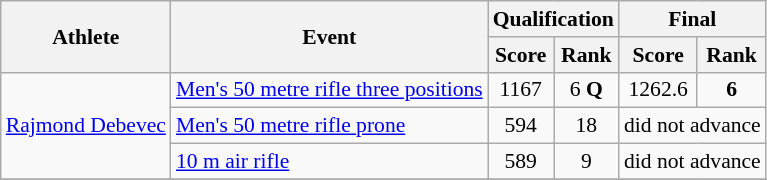<table class="wikitable" style="font-size:90%">
<tr>
<th rowspan="2">Athlete</th>
<th rowspan="2">Event</th>
<th colspan="2">Qualification</th>
<th colspan="2">Final</th>
</tr>
<tr>
<th>Score</th>
<th>Rank</th>
<th>Score</th>
<th>Rank</th>
</tr>
<tr>
<td rowspan=3><a href='#'>Rajmond Debevec</a></td>
<td><a href='#'>Men's 50 metre rifle three positions</a></td>
<td align="center">1167</td>
<td align="center">6 <strong>Q</strong></td>
<td align="center">1262.6</td>
<td align="center"><strong>6</strong></td>
</tr>
<tr>
<td><a href='#'>Men's 50 metre rifle prone</a></td>
<td align="center">594</td>
<td align="center">18</td>
<td colspan="2"  align="center">did not advance</td>
</tr>
<tr>
<td><a href='#'>10 m air rifle</a></td>
<td align="center">589</td>
<td align="center">9</td>
<td colspan="2"  align="center">did not advance</td>
</tr>
<tr>
</tr>
</table>
